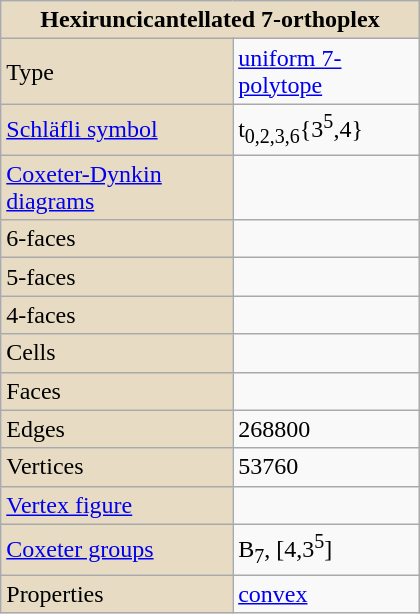<table class="wikitable" align="right" style="margin-left:10px" width="280">
<tr>
<th style="background:#e7dcc3;" colspan="2">Hexiruncicantellated 7-orthoplex</th>
</tr>
<tr>
<td style="background:#e7dcc3;">Type</td>
<td><a href='#'>uniform 7-polytope</a></td>
</tr>
<tr>
<td style="background:#e7dcc3;"><a href='#'>Schläfli symbol</a></td>
<td>t<sub>0,2,3,6</sub>{3<sup>5</sup>,4}</td>
</tr>
<tr>
<td style="background:#e7dcc3;"><a href='#'>Coxeter-Dynkin diagrams</a></td>
<td></td>
</tr>
<tr>
<td style="background:#e7dcc3;">6-faces</td>
<td></td>
</tr>
<tr>
<td style="background:#e7dcc3;">5-faces</td>
<td></td>
</tr>
<tr>
<td style="background:#e7dcc3;">4-faces</td>
<td></td>
</tr>
<tr>
<td style="background:#e7dcc3;">Cells</td>
<td></td>
</tr>
<tr>
<td style="background:#e7dcc3;">Faces</td>
<td></td>
</tr>
<tr>
<td style="background:#e7dcc3;">Edges</td>
<td>268800</td>
</tr>
<tr>
<td style="background:#e7dcc3;">Vertices</td>
<td>53760</td>
</tr>
<tr>
<td style="background:#e7dcc3;"><a href='#'>Vertex figure</a></td>
<td></td>
</tr>
<tr>
<td style="background:#e7dcc3;"><a href='#'>Coxeter groups</a></td>
<td>B<sub>7</sub>, [4,3<sup>5</sup>]</td>
</tr>
<tr>
<td style="background:#e7dcc3;">Properties</td>
<td><a href='#'>convex</a></td>
</tr>
</table>
